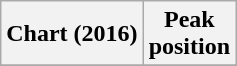<table class="wikitable sortable plainrowheaders">
<tr>
<th>Chart (2016)</th>
<th>Peak<br>position</th>
</tr>
<tr>
</tr>
</table>
